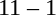<table style="text-align:center">
<tr>
<th width=200></th>
<th width=100></th>
<th width=200></th>
</tr>
<tr>
<td align=right><strong></strong></td>
<td>11 – 1</td>
<td align=left></td>
</tr>
</table>
